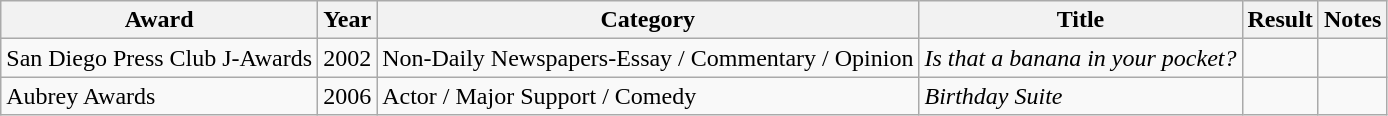<table class="wikitable">
<tr>
<th>Award</th>
<th>Year</th>
<th>Category</th>
<th>Title</th>
<th>Result</th>
<th>Notes</th>
</tr>
<tr>
<td>San Diego Press Club J-Awards</td>
<td>2002</td>
<td>Non-Daily Newspapers-Essay / Commentary / Opinion</td>
<td><em>Is that a</em> <em>banana in your pocket?</em></td>
<td></td>
<td></td>
</tr>
<tr>
<td>Aubrey Awards</td>
<td>2006</td>
<td>Actor / Major Support / Comedy</td>
<td><em>Birthday Suite</em></td>
<td></td>
<td></td>
</tr>
</table>
